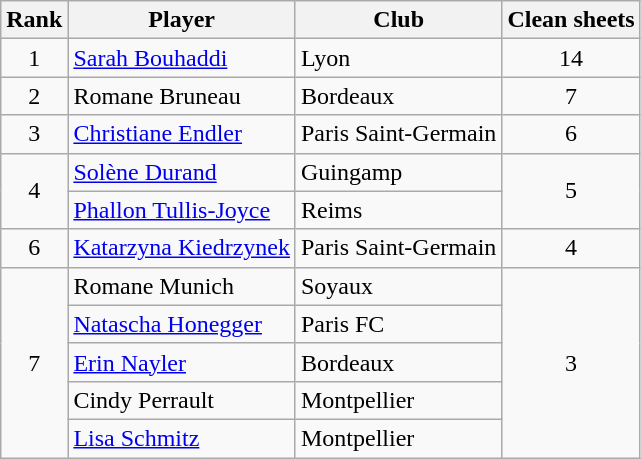<table class="wikitable" style="text-align:center">
<tr>
<th>Rank</th>
<th>Player</th>
<th>Club</th>
<th>Clean sheets</th>
</tr>
<tr>
<td>1</td>
<td align="left"> <a href='#'>Sarah Bouhaddi</a></td>
<td align="left">Lyon</td>
<td>14</td>
</tr>
<tr>
<td>2</td>
<td align="left"> Romane Bruneau</td>
<td align="left">Bordeaux</td>
<td>7</td>
</tr>
<tr>
<td>3</td>
<td align="left"> <a href='#'>Christiane Endler</a></td>
<td align="left">Paris Saint-Germain</td>
<td>6</td>
</tr>
<tr>
<td rowspan=2>4</td>
<td align="left"> <a href='#'>Solène Durand</a></td>
<td align="left">Guingamp</td>
<td rowspan=2>5</td>
</tr>
<tr>
<td align="left"> <a href='#'>Phallon Tullis-Joyce</a></td>
<td align="left">Reims</td>
</tr>
<tr>
<td>6</td>
<td align="left"> <a href='#'>Katarzyna Kiedrzynek</a></td>
<td align="left">Paris Saint-Germain</td>
<td>4</td>
</tr>
<tr>
<td rowspan=5>7</td>
<td align="left"> Romane Munich</td>
<td align="left">Soyaux</td>
<td rowspan=5>3</td>
</tr>
<tr>
<td align="left"> <a href='#'>Natascha Honegger</a></td>
<td align="left">Paris FC</td>
</tr>
<tr>
<td align="left"> <a href='#'>Erin Nayler</a></td>
<td align="left">Bordeaux</td>
</tr>
<tr>
<td align="left"> Cindy Perrault</td>
<td align="left">Montpellier</td>
</tr>
<tr>
<td align="left"> <a href='#'>Lisa Schmitz</a></td>
<td align="left">Montpellier</td>
</tr>
</table>
